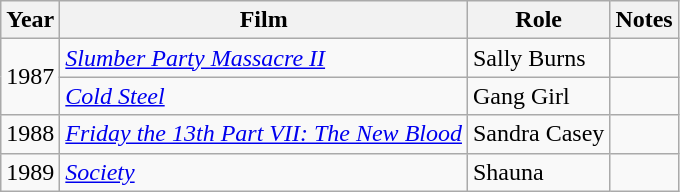<table class="wikitable sortable">
<tr style="text-align:center;">
<th>Year</th>
<th>Film</th>
<th>Role</th>
<th>Notes</th>
</tr>
<tr>
<td rowspan="2">1987</td>
<td><em><a href='#'>Slumber Party Massacre II</a></em></td>
<td>Sally Burns</td>
<td></td>
</tr>
<tr>
<td><em><a href='#'>Cold Steel</a></em></td>
<td>Gang Girl</td>
<td></td>
</tr>
<tr>
<td>1988</td>
<td><em><a href='#'>Friday the 13th Part VII: The New Blood </a></em></td>
<td>Sandra Casey</td>
<td></td>
</tr>
<tr>
<td>1989</td>
<td><em><a href='#'>Society</a></em></td>
<td>Shauna</td>
<td></td>
</tr>
</table>
